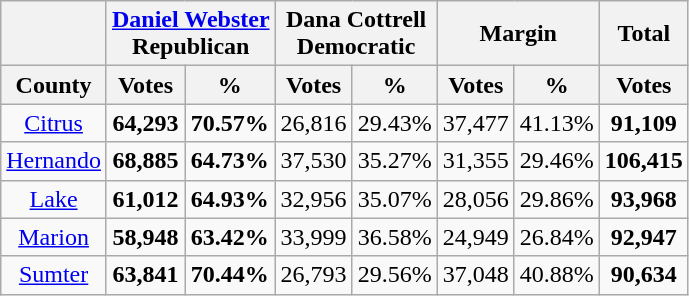<table class="wikitable sortable" style="text-align:center">
<tr>
<th></th>
<th style="text-align:center;" colspan="2"><a href='#'>Daniel Webster</a><br>Republican</th>
<th style="text-align:center;" colspan="2">Dana Cottrell<br>Democratic</th>
<th style="text-align:center;" colspan="2">Margin</th>
<th style="text-align:center;">Total</th>
</tr>
<tr>
<th align=center>County</th>
<th style="text-align:center;" data-sort-type="number">Votes</th>
<th style="text-align:center;" data-sort-type="number">%</th>
<th style="text-align:center;" data-sort-type="number">Votes</th>
<th style="text-align:center;" data-sort-type="number">%</th>
<th style="text-align:center;" data-sort-type="number">Votes</th>
<th style="text-align:center;" data-sort-type="number">%</th>
<th style="text-align:center;" data-sort-type="number">Votes</th>
</tr>
<tr>
<td align=center><a href='#'>Citrus</a></td>
<td><strong>64,293</strong></td>
<td><strong>70.57%</strong></td>
<td>26,816</td>
<td>29.43%</td>
<td>37,477</td>
<td>41.13%</td>
<td><strong>91,109</strong></td>
</tr>
<tr>
<td align=center><a href='#'>Hernando</a></td>
<td><strong>68,885</strong></td>
<td><strong>64.73%</strong></td>
<td>37,530</td>
<td>35.27%</td>
<td>31,355</td>
<td>29.46%</td>
<td><strong>106,415</strong></td>
</tr>
<tr>
<td align=center><a href='#'>Lake</a></td>
<td><strong>61,012</strong></td>
<td><strong>64.93%</strong></td>
<td>32,956</td>
<td>35.07%</td>
<td>28,056</td>
<td>29.86%</td>
<td><strong>93,968</strong></td>
</tr>
<tr>
<td align=center><a href='#'>Marion</a></td>
<td><strong>58,948</strong></td>
<td><strong>63.42%</strong></td>
<td>33,999</td>
<td>36.58%</td>
<td>24,949</td>
<td>26.84%</td>
<td><strong>92,947</strong></td>
</tr>
<tr>
<td align=center><a href='#'>Sumter</a></td>
<td><strong>63,841</strong></td>
<td><strong>70.44%</strong></td>
<td>26,793</td>
<td>29.56%</td>
<td>37,048</td>
<td>40.88%</td>
<td><strong>90,634</strong></td>
</tr>
</table>
